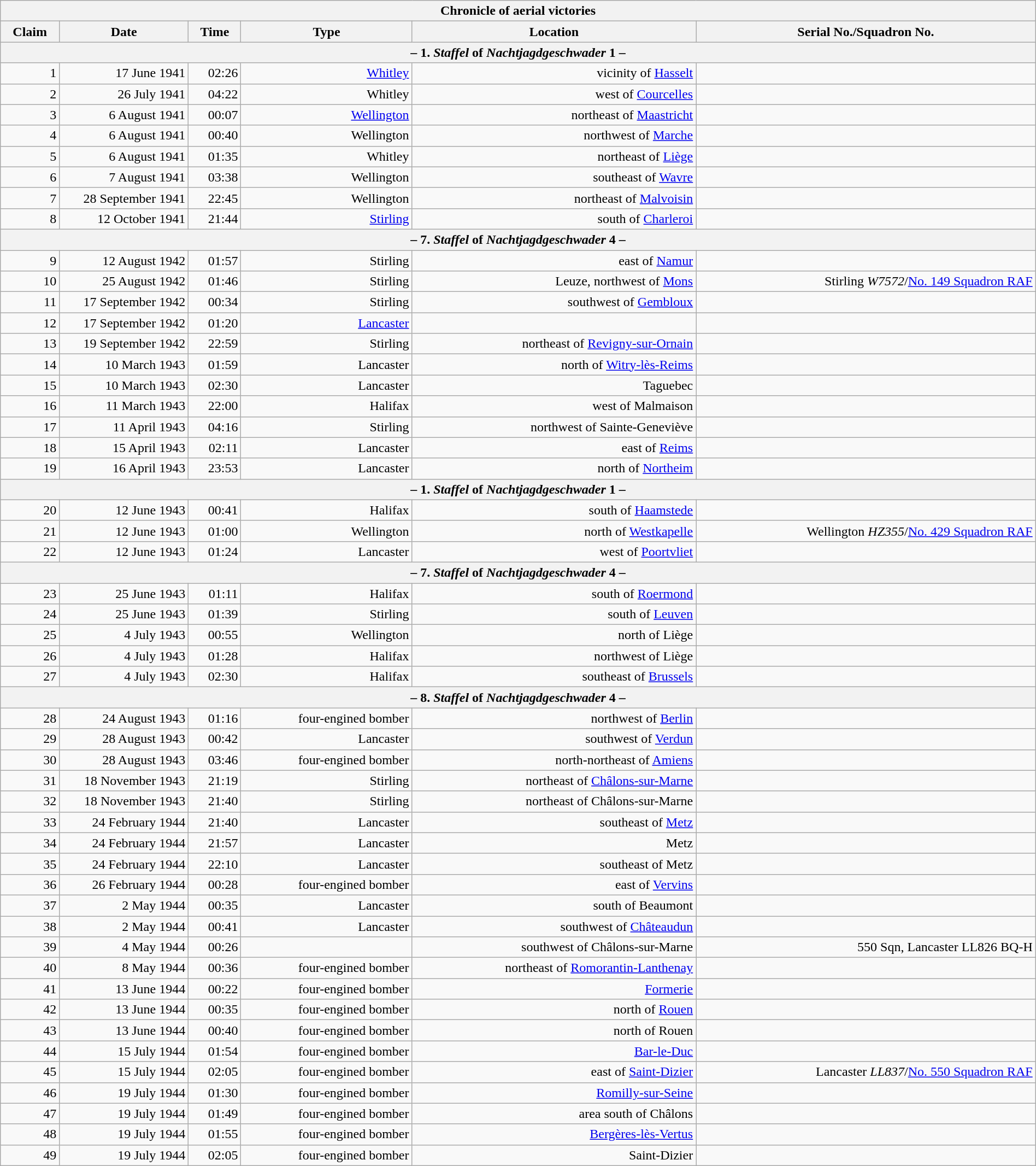<table class="wikitable plainrowheaders collapsible" style="margin-left: auto; margin-right: auto; border: none; text-align:right; width: 100%;">
<tr>
<th colspan="6">Chronicle of aerial victories</th>
</tr>
<tr>
<th scope="col">Claim</th>
<th scope="col" style="width:150px">Date</th>
<th scope="col">Time</th>
<th scope="col">Type</th>
<th scope="col">Location</th>
<th scope="col">Serial No./Squadron No.</th>
</tr>
<tr>
<th colspan="6">– 1. <em>Staffel</em> of <em>Nachtjagdgeschwader</em> 1 –</th>
</tr>
<tr>
<td>1</td>
<td>17 June 1941</td>
<td>02:26</td>
<td><a href='#'>Whitley</a></td>
<td>vicinity of <a href='#'>Hasselt</a></td>
<td></td>
</tr>
<tr>
<td>2</td>
<td>26 July 1941</td>
<td>04:22</td>
<td>Whitley</td>
<td> west of <a href='#'>Courcelles</a></td>
<td></td>
</tr>
<tr>
<td>3</td>
<td>6 August 1941</td>
<td>00:07</td>
<td><a href='#'>Wellington</a></td>
<td> northeast of <a href='#'>Maastricht</a></td>
<td></td>
</tr>
<tr>
<td>4</td>
<td>6 August 1941</td>
<td>00:40</td>
<td>Wellington</td>
<td> northwest of <a href='#'>Marche</a></td>
<td></td>
</tr>
<tr>
<td>5</td>
<td>6 August 1941</td>
<td>01:35</td>
<td>Whitley</td>
<td> northeast of <a href='#'>Liège</a></td>
<td></td>
</tr>
<tr>
<td>6</td>
<td>7 August 1941</td>
<td>03:38</td>
<td>Wellington</td>
<td> southeast of <a href='#'>Wavre</a></td>
<td></td>
</tr>
<tr>
<td>7</td>
<td>28 September 1941</td>
<td>22:45</td>
<td>Wellington</td>
<td> northeast of <a href='#'>Malvoisin</a></td>
<td></td>
</tr>
<tr>
<td>8</td>
<td>12 October 1941</td>
<td>21:44</td>
<td><a href='#'>Stirling</a></td>
<td> south of <a href='#'>Charleroi</a></td>
<td></td>
</tr>
<tr>
<th colspan="6">– 7. <em>Staffel</em> of <em>Nachtjagdgeschwader</em> 4 –</th>
</tr>
<tr>
<td>9</td>
<td>12 August 1942</td>
<td>01:57</td>
<td>Stirling</td>
<td> east of <a href='#'>Namur</a></td>
<td></td>
</tr>
<tr>
<td>10</td>
<td>25 August 1942</td>
<td>01:46</td>
<td>Stirling</td>
<td>Leuze,  northwest of <a href='#'>Mons</a></td>
<td>Stirling <em>W7572</em>/<a href='#'>No. 149 Squadron RAF</a></td>
</tr>
<tr>
<td>11</td>
<td>17 September 1942</td>
<td>00:34</td>
<td>Stirling</td>
<td> southwest of <a href='#'>Gembloux</a></td>
<td></td>
</tr>
<tr>
<td>12</td>
<td>17 September 1942</td>
<td>01:20</td>
<td><a href='#'>Lancaster</a></td>
<td></td>
<td></td>
</tr>
<tr>
<td>13</td>
<td>19 September 1942</td>
<td>22:59</td>
<td>Stirling</td>
<td> northeast of <a href='#'>Revigny-sur-Ornain</a></td>
<td></td>
</tr>
<tr>
<td>14</td>
<td>10 March 1943</td>
<td>01:59</td>
<td>Lancaster</td>
<td>north of <a href='#'>Witry-lès-Reims</a></td>
<td></td>
</tr>
<tr>
<td>15</td>
<td>10 March 1943</td>
<td>02:30</td>
<td>Lancaster</td>
<td>Taguebec</td>
<td></td>
</tr>
<tr>
<td>16</td>
<td>11 March 1943</td>
<td>22:00</td>
<td>Halifax</td>
<td> west of Malmaison</td>
<td></td>
</tr>
<tr>
<td>17</td>
<td>11 April 1943</td>
<td>04:16</td>
<td>Stirling</td>
<td> northwest of Sainte-Geneviève</td>
<td></td>
</tr>
<tr>
<td>18</td>
<td>15 April 1943</td>
<td>02:11</td>
<td>Lancaster</td>
<td> east of <a href='#'>Reims</a></td>
<td></td>
</tr>
<tr>
<td>19</td>
<td>16 April 1943</td>
<td>23:53</td>
<td>Lancaster</td>
<td> north of <a href='#'>Northeim</a></td>
<td></td>
</tr>
<tr>
<th colspan="6">– 1. <em>Staffel</em> of <em>Nachtjagdgeschwader</em> 1 –</th>
</tr>
<tr>
<td>20</td>
<td>12 June 1943</td>
<td>00:41</td>
<td>Halifax</td>
<td>south of <a href='#'>Haamstede</a></td>
<td></td>
</tr>
<tr>
<td>21</td>
<td>12 June 1943</td>
<td>01:00</td>
<td>Wellington</td>
<td>north of <a href='#'>Westkapelle</a></td>
<td>Wellington <em>HZ355</em>/<a href='#'>No. 429 Squadron RAF</a></td>
</tr>
<tr>
<td>22</td>
<td>12 June 1943</td>
<td>01:24</td>
<td>Lancaster</td>
<td> west of <a href='#'>Poortvliet</a></td>
<td></td>
</tr>
<tr>
<th colspan="6">– 7. <em>Staffel</em> of <em>Nachtjagdgeschwader</em> 4 –</th>
</tr>
<tr>
<td>23</td>
<td>25 June 1943</td>
<td>01:11</td>
<td>Halifax</td>
<td> south of <a href='#'>Roermond</a></td>
<td></td>
</tr>
<tr>
<td>24</td>
<td>25 June 1943</td>
<td>01:39</td>
<td>Stirling</td>
<td> south of <a href='#'>Leuven</a></td>
<td></td>
</tr>
<tr>
<td>25</td>
<td>4 July 1943</td>
<td>00:55</td>
<td>Wellington</td>
<td> north of Liège</td>
<td></td>
</tr>
<tr>
<td>26</td>
<td>4 July 1943</td>
<td>01:28</td>
<td>Halifax</td>
<td> northwest of Liège</td>
<td></td>
</tr>
<tr>
<td>27</td>
<td>4 July 1943</td>
<td>02:30</td>
<td>Halifax</td>
<td> southeast of <a href='#'>Brussels</a></td>
<td></td>
</tr>
<tr>
<th colspan="6">– 8. <em>Staffel</em> of <em>Nachtjagdgeschwader</em> 4 –</th>
</tr>
<tr>
<td>28</td>
<td>24 August 1943</td>
<td>01:16</td>
<td>four-engined bomber</td>
<td>northwest of <a href='#'>Berlin</a></td>
<td></td>
</tr>
<tr>
<td>29</td>
<td>28 August 1943</td>
<td>00:42</td>
<td>Lancaster</td>
<td> southwest of <a href='#'>Verdun</a></td>
<td></td>
</tr>
<tr>
<td>30</td>
<td>28 August 1943</td>
<td>03:46</td>
<td>four-engined bomber</td>
<td> north-northeast of <a href='#'>Amiens</a></td>
<td></td>
</tr>
<tr>
<td>31</td>
<td>18 November 1943</td>
<td>21:19</td>
<td>Stirling</td>
<td>northeast of <a href='#'>Châlons-sur-Marne</a></td>
<td></td>
</tr>
<tr>
<td>32</td>
<td>18 November 1943</td>
<td>21:40</td>
<td>Stirling</td>
<td>northeast of Châlons-sur-Marne</td>
<td></td>
</tr>
<tr>
<td>33</td>
<td>24 February 1944</td>
<td>21:40</td>
<td>Lancaster</td>
<td>southeast of <a href='#'>Metz</a></td>
<td></td>
</tr>
<tr>
<td>34</td>
<td>24 February 1944</td>
<td>21:57</td>
<td>Lancaster</td>
<td>Metz</td>
<td></td>
</tr>
<tr>
<td>35</td>
<td>24 February 1944</td>
<td>22:10</td>
<td>Lancaster</td>
<td>southeast of Metz</td>
<td></td>
</tr>
<tr>
<td>36</td>
<td>26 February 1944</td>
<td>00:28</td>
<td>four-engined bomber</td>
<td> east of <a href='#'>Vervins</a></td>
<td></td>
</tr>
<tr>
<td>37</td>
<td>2 May 1944</td>
<td>00:35</td>
<td>Lancaster</td>
<td> south of Beaumont</td>
<td></td>
</tr>
<tr>
<td>38</td>
<td>2 May 1944</td>
<td>00:41</td>
<td>Lancaster</td>
<td> southwest of <a href='#'>Châteaudun</a></td>
<td></td>
</tr>
<tr>
<td>39</td>
<td>4 May 1944</td>
<td>00:26</td>
<td></td>
<td> southwest of Châlons-sur-Marne</td>
<td>550 Sqn, Lancaster LL826 BQ-H</td>
</tr>
<tr>
<td>40</td>
<td>8 May 1944</td>
<td>00:36</td>
<td>four-engined bomber</td>
<td> northeast of <a href='#'>Romorantin-Lanthenay</a></td>
<td></td>
</tr>
<tr>
<td>41</td>
<td>13 June 1944</td>
<td>00:22</td>
<td>four-engined bomber</td>
<td><a href='#'>Formerie</a></td>
<td></td>
</tr>
<tr>
<td>42</td>
<td>13 June 1944</td>
<td>00:35</td>
<td>four-engined bomber</td>
<td>north of <a href='#'>Rouen</a></td>
<td></td>
</tr>
<tr>
<td>43</td>
<td>13 June 1944</td>
<td>00:40</td>
<td>four-engined bomber</td>
<td>north of Rouen</td>
<td></td>
</tr>
<tr>
<td>44</td>
<td>15 July 1944</td>
<td>01:54</td>
<td>four-engined bomber</td>
<td><a href='#'>Bar-le-Duc</a></td>
<td></td>
</tr>
<tr>
<td>45</td>
<td>15 July 1944</td>
<td>02:05</td>
<td>four-engined bomber</td>
<td>east of <a href='#'>Saint-Dizier</a></td>
<td>Lancaster <em>LL837</em>/<a href='#'>No. 550 Squadron RAF</a></td>
</tr>
<tr>
<td>46</td>
<td>19 July 1944</td>
<td>01:30</td>
<td>four-engined bomber</td>
<td><a href='#'>Romilly-sur-Seine</a></td>
<td></td>
</tr>
<tr>
<td>47</td>
<td>19 July 1944</td>
<td>01:49</td>
<td>four-engined bomber</td>
<td>area south of Châlons</td>
<td></td>
</tr>
<tr>
<td>48</td>
<td>19 July 1944</td>
<td>01:55</td>
<td>four-engined bomber</td>
<td><a href='#'>Bergères-lès-Vertus</a></td>
<td></td>
</tr>
<tr>
<td>49</td>
<td>19 July 1944</td>
<td>02:05</td>
<td>four-engined bomber</td>
<td>Saint-Dizier</td>
<td></td>
</tr>
</table>
